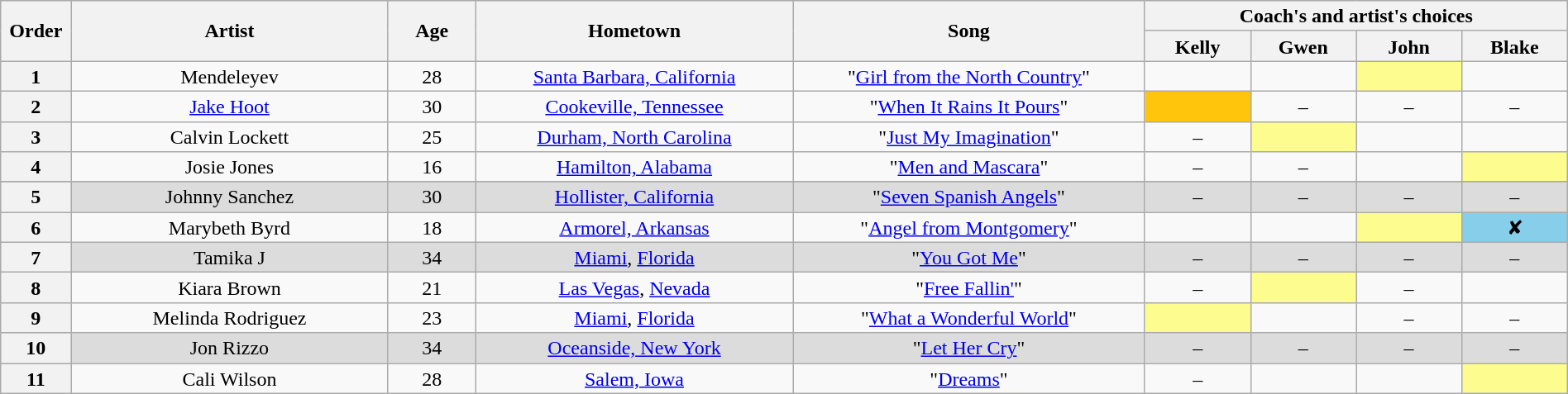<table class="wikitable" style="text-align:center; line-height:17px; width:100%;">
<tr>
<th scope="col" rowspan="2" style="width:04%;">Order</th>
<th scope="col" rowspan="2" style="width:18%;">Artist</th>
<th scope="col" rowspan="2" style="width:05%;">Age</th>
<th scope="col" rowspan="2" style="width:18%;">Hometown</th>
<th scope="col" rowspan="2" style="width:20%;">Song</th>
<th scope="col" colspan="4" style="width:24%;">Coach's and artist's choices</th>
</tr>
<tr>
<th style="width:06%;">Kelly</th>
<th style="width:06%;">Gwen</th>
<th style="width:06%;">John</th>
<th style="width:06%;">Blake</th>
</tr>
<tr>
<th>1</th>
<td>Mendeleyev</td>
<td>28</td>
<td><a href='#'>Santa Barbara, California</a></td>
<td>"<a href='#'>Girl from the North Country</a>"</td>
<td><em></em></td>
<td><em></em></td>
<td style="background:#fdfc8f"><em></em></td>
<td><em></em></td>
</tr>
<tr>
<th>2</th>
<td><a href='#'>Jake Hoot</a></td>
<td>30</td>
<td><a href='#'>Cookeville, Tennessee</a></td>
<td>"<a href='#'>When It Rains It Pours</a>"</td>
<td style="background:#ffc40c"><em></em></td>
<td>–</td>
<td>–</td>
<td>–</td>
</tr>
<tr>
<th>3</th>
<td>Calvin Lockett</td>
<td>25</td>
<td><a href='#'>Durham, North Carolina</a></td>
<td>"<a href='#'>Just My Imagination</a>"</td>
<td>–</td>
<td style="background:#fdfc8f"><em></em></td>
<td><em></em></td>
<td><em></em></td>
</tr>
<tr>
<th>4</th>
<td>Josie Jones</td>
<td>16</td>
<td><a href='#'>Hamilton, Alabama</a></td>
<td>"<a href='#'>Men and Mascara</a>"</td>
<td>–</td>
<td>–</td>
<td><em></em></td>
<td style="background:#fdfc8f"><em></em></td>
</tr>
<tr>
</tr>
<tr style="background:#DCDCDC;">
<th>5</th>
<td>Johnny Sanchez</td>
<td>30</td>
<td><a href='#'>Hollister, California</a></td>
<td>"<a href='#'>Seven Spanish Angels</a>"</td>
<td>–</td>
<td>–</td>
<td>–</td>
<td>–</td>
</tr>
<tr>
<th>6</th>
<td>Marybeth Byrd</td>
<td>18</td>
<td><a href='#'>Armorel, Arkansas</a></td>
<td>"<a href='#'>Angel from Montgomery</a>"</td>
<td><em></em></td>
<td><em></em></td>
<td style="background:#fdfc8f"><em></em></td>
<td style="background:#87ceeb">✘</td>
</tr>
<tr style="background:#DCDCDC;">
<th>7</th>
<td>Tamika J</td>
<td>34</td>
<td><a href='#'>Miami</a>, <a href='#'>Florida</a></td>
<td>"<a href='#'>You Got Me</a>"</td>
<td>–</td>
<td>–</td>
<td>–</td>
<td>–</td>
</tr>
<tr>
<th>8</th>
<td>Kiara Brown</td>
<td>21</td>
<td><a href='#'>Las Vegas</a>, <a href='#'>Nevada</a></td>
<td>"<a href='#'>Free Fallin'</a>"</td>
<td>–</td>
<td style="background:#fdfc8f"><em></em></td>
<td>–</td>
<td><em></em></td>
</tr>
<tr>
<th>9</th>
<td>Melinda Rodriguez</td>
<td>23</td>
<td><a href='#'>Miami</a>, <a href='#'>Florida</a></td>
<td>"<a href='#'>What a Wonderful World</a>"</td>
<td style="background:#fdfc8f"><em></em></td>
<td><em></em></td>
<td>–</td>
<td>–</td>
</tr>
<tr style="background:#DCDCDC;">
<th>10</th>
<td>Jon Rizzo</td>
<td>34</td>
<td><a href='#'>Oceanside, New York</a></td>
<td>"<a href='#'>Let Her Cry</a>"</td>
<td>–</td>
<td>–</td>
<td>–</td>
<td>–</td>
</tr>
<tr>
<th>11</th>
<td>Cali Wilson</td>
<td>28</td>
<td><a href='#'>Salem, Iowa</a></td>
<td>"<a href='#'>Dreams</a>"</td>
<td>–</td>
<td><em></em></td>
<td><em></em></td>
<td style="background:#fdfc8f"><em></em></td>
</tr>
</table>
